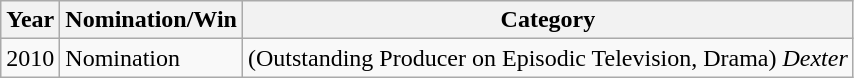<table class="wikitable">
<tr>
<th>Year</th>
<th>Nomination/Win</th>
<th>Category</th>
</tr>
<tr>
<td>2010</td>
<td>Nomination</td>
<td>(Outstanding Producer on Episodic Television, Drama) <em>Dexter</em></td>
</tr>
</table>
